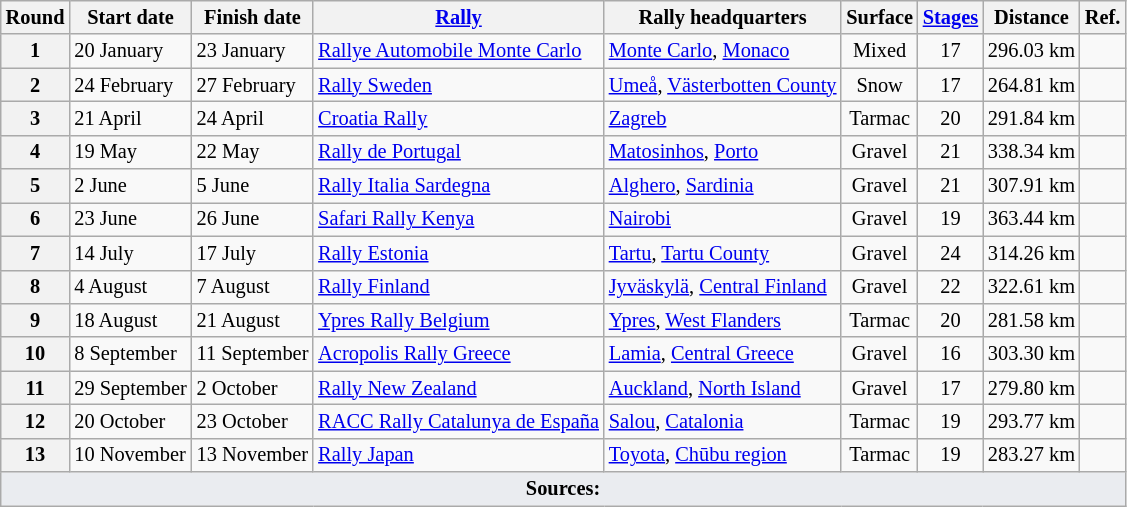<table class="wikitable" style="font-size: 85%;">
<tr>
<th>Round</th>
<th>Start date</th>
<th>Finish date</th>
<th><a href='#'>Rally</a></th>
<th>Rally headquarters</th>
<th>Surface</th>
<th><a href='#'>Stages</a></th>
<th>Distance</th>
<th>Ref.</th>
</tr>
<tr>
<th>1</th>
<td>20 January</td>
<td>23 January</td>
<td> <a href='#'>Rallye Automobile Monte Carlo</a></td>
<td><a href='#'>Monte Carlo</a>, <a href='#'>Monaco</a></td>
<td align=center>Mixed</td>
<td align=center>17</td>
<td align=center>296.03 km</td>
<td align=center></td>
</tr>
<tr>
<th>2</th>
<td>24 February</td>
<td>27 February</td>
<td> <a href='#'>Rally Sweden</a></td>
<td nowrap><a href='#'>Umeå</a>, <a href='#'>Västerbotten County</a></td>
<td align=center>Snow</td>
<td align=center>17</td>
<td align=center>264.81 km</td>
<td align=center></td>
</tr>
<tr>
<th>3</th>
<td>21 April</td>
<td>24 April</td>
<td> <a href='#'>Croatia Rally</a></td>
<td><a href='#'>Zagreb</a></td>
<td align=center>Tarmac</td>
<td align=center>20</td>
<td align=center>291.84 km</td>
<td align=center></td>
</tr>
<tr>
<th>4</th>
<td>19 May</td>
<td>22 May</td>
<td> <a href='#'>Rally de Portugal</a></td>
<td><a href='#'>Matosinhos</a>, <a href='#'>Porto</a></td>
<td align=center>Gravel</td>
<td align=center>21</td>
<td align=center>338.34 km</td>
<td align=center></td>
</tr>
<tr>
<th>5</th>
<td>2 June</td>
<td>5 June</td>
<td> <a href='#'>Rally Italia Sardegna</a></td>
<td><a href='#'>Alghero</a>, <a href='#'>Sardinia</a></td>
<td align=center>Gravel</td>
<td align=center>21</td>
<td align=center>307.91 km</td>
<td align=center></td>
</tr>
<tr>
<th>6</th>
<td>23 June</td>
<td>26 June</td>
<td> <a href='#'>Safari Rally Kenya</a></td>
<td><a href='#'>Nairobi</a></td>
<td align=center>Gravel</td>
<td align=center>19</td>
<td align=center>363.44 km</td>
<td align=center></td>
</tr>
<tr>
<th>7</th>
<td>14 July</td>
<td>17 July</td>
<td> <a href='#'>Rally Estonia</a></td>
<td><a href='#'>Tartu</a>, <a href='#'>Tartu County</a></td>
<td align=center>Gravel</td>
<td align=center>24</td>
<td align=center>314.26 km</td>
<td align=center></td>
</tr>
<tr>
<th>8</th>
<td>4 August</td>
<td>7 August</td>
<td> <a href='#'>Rally Finland</a></td>
<td><a href='#'>Jyväskylä</a>, <a href='#'>Central Finland</a></td>
<td align=center>Gravel</td>
<td align=center>22</td>
<td align=center>322.61 km</td>
<td align=center></td>
</tr>
<tr>
<th>9</th>
<td>18 August</td>
<td>21 August</td>
<td> <a href='#'>Ypres Rally Belgium</a></td>
<td><a href='#'>Ypres</a>, <a href='#'>West Flanders</a></td>
<td align=center>Tarmac</td>
<td align=center>20</td>
<td align=center>281.58 km</td>
<td align=center></td>
</tr>
<tr>
<th>10</th>
<td>8 September</td>
<td nowrap>11 September</td>
<td> <a href='#'>Acropolis Rally Greece</a></td>
<td><a href='#'>Lamia</a>, <a href='#'>Central Greece</a></td>
<td align=center>Gravel</td>
<td align=center>16</td>
<td align=center>303.30 km</td>
<td align=center></td>
</tr>
<tr>
<th>11</th>
<td nowrap>29 September</td>
<td>2 October</td>
<td> <a href='#'>Rally New Zealand</a></td>
<td><a href='#'>Auckland</a>, <a href='#'>North Island</a></td>
<td align=center>Gravel</td>
<td align=center>17</td>
<td align=center>279.80 km</td>
<td align=center></td>
</tr>
<tr>
<th>12</th>
<td>20 October</td>
<td>23 October</td>
<td nowrap> <a href='#'>RACC Rally Catalunya de España</a></td>
<td><a href='#'>Salou</a>, <a href='#'>Catalonia</a></td>
<td align=center>Tarmac</td>
<td align=center>19</td>
<td align=center>293.77 km</td>
<td align=center></td>
</tr>
<tr>
<th>13</th>
<td>10 November</td>
<td>13 November</td>
<td> <a href='#'>Rally Japan</a></td>
<td><a href='#'>Toyota</a>, <a href='#'>Chūbu region</a></td>
<td align=center>Tarmac</td>
<td align=center>19</td>
<td align=center>283.27 km</td>
<td align=center></td>
</tr>
<tr>
<td colspan="9" style="background-color:#EAECF0;text-align:center"><strong>Sources:</strong></td>
</tr>
</table>
